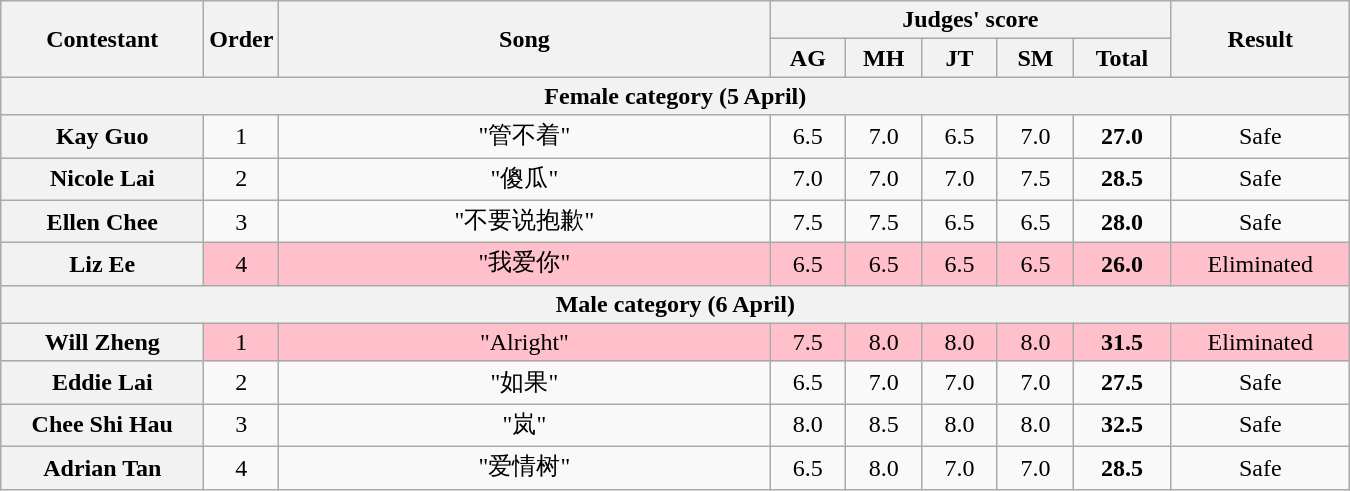<table class="wikitable plainrowheaders" style="text-align:center;">
<tr>
<th rowspan=2 scope="col" style="width:8em;">Contestant</th>
<th rowspan=2 scope="col">Order</th>
<th rowspan=2 scope="col" style="width:20em;">Song</th>
<th colspan=5 scope="col">Judges' score</th>
<th rowspan=2 scope="col" style="width:7em;">Result</th>
</tr>
<tr>
<th style="width:2.7em;">AG</th>
<th style="width:2.7em;">MH</th>
<th style="width:2.7em;">JT</th>
<th style="width:2.7em;">SM</th>
<th style="width:3.6em;">Total</th>
</tr>
<tr>
<th colspan=9>Female category (5 April)</th>
</tr>
<tr>
<th scope="row">Kay Guo</th>
<td>1</td>
<td>"管不着"</td>
<td>6.5</td>
<td>7.0</td>
<td>6.5</td>
<td>7.0</td>
<td><strong>27.0</strong></td>
<td>Safe</td>
</tr>
<tr>
<th scope="row">Nicole Lai</th>
<td>2</td>
<td>"傻瓜"</td>
<td>7.0</td>
<td>7.0</td>
<td>7.0</td>
<td>7.5</td>
<td><strong>28.5</strong></td>
<td>Safe</td>
</tr>
<tr>
<th scope="row">Ellen Chee</th>
<td>3</td>
<td>"不要说抱歉"</td>
<td>7.5</td>
<td>7.5</td>
<td>6.5</td>
<td>6.5</td>
<td><strong>28.0</strong></td>
<td>Safe</td>
</tr>
<tr style="background:pink;">
<th scope="row">Liz Ee</th>
<td>4</td>
<td>"我爱你"</td>
<td>6.5</td>
<td>6.5</td>
<td>6.5</td>
<td>6.5</td>
<td><strong>26.0</strong></td>
<td>Eliminated</td>
</tr>
<tr>
<th colspan=11>Male category (6 April)</th>
</tr>
<tr style="background:pink;">
<th scope="row">Will Zheng</th>
<td>1</td>
<td>"Alright"</td>
<td>7.5</td>
<td>8.0</td>
<td>8.0</td>
<td>8.0</td>
<td><strong>31.5</strong></td>
<td>Eliminated</td>
</tr>
<tr>
<th scope="row">Eddie Lai</th>
<td>2</td>
<td>"如果"</td>
<td>6.5</td>
<td>7.0</td>
<td>7.0</td>
<td>7.0</td>
<td><strong>27.5</strong></td>
<td>Safe</td>
</tr>
<tr>
<th scope="row">Chee Shi Hau</th>
<td>3</td>
<td>"岚"</td>
<td>8.0</td>
<td>8.5</td>
<td>8.0</td>
<td>8.0</td>
<td><strong>32.5</strong></td>
<td>Safe</td>
</tr>
<tr>
<th scope="row">Adrian Tan</th>
<td>4</td>
<td>"爱情树"</td>
<td>6.5</td>
<td>8.0</td>
<td>7.0</td>
<td>7.0</td>
<td><strong>28.5</strong></td>
<td>Safe</td>
</tr>
</table>
